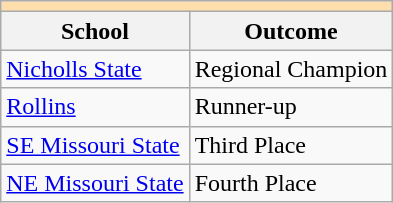<table class="wikitable" style="float:left; margin-right:1em;">
<tr>
<th colspan="3" style="background:#ffdead;"></th>
</tr>
<tr>
<th>School</th>
<th>Outcome</th>
</tr>
<tr>
<td><a href='#'>Nicholls State</a></td>
<td>Regional Champion</td>
</tr>
<tr>
<td><a href='#'>Rollins</a></td>
<td>Runner-up</td>
</tr>
<tr>
<td><a href='#'>SE Missouri State</a></td>
<td>Third Place</td>
</tr>
<tr>
<td><a href='#'>NE Missouri State</a></td>
<td>Fourth Place</td>
</tr>
</table>
